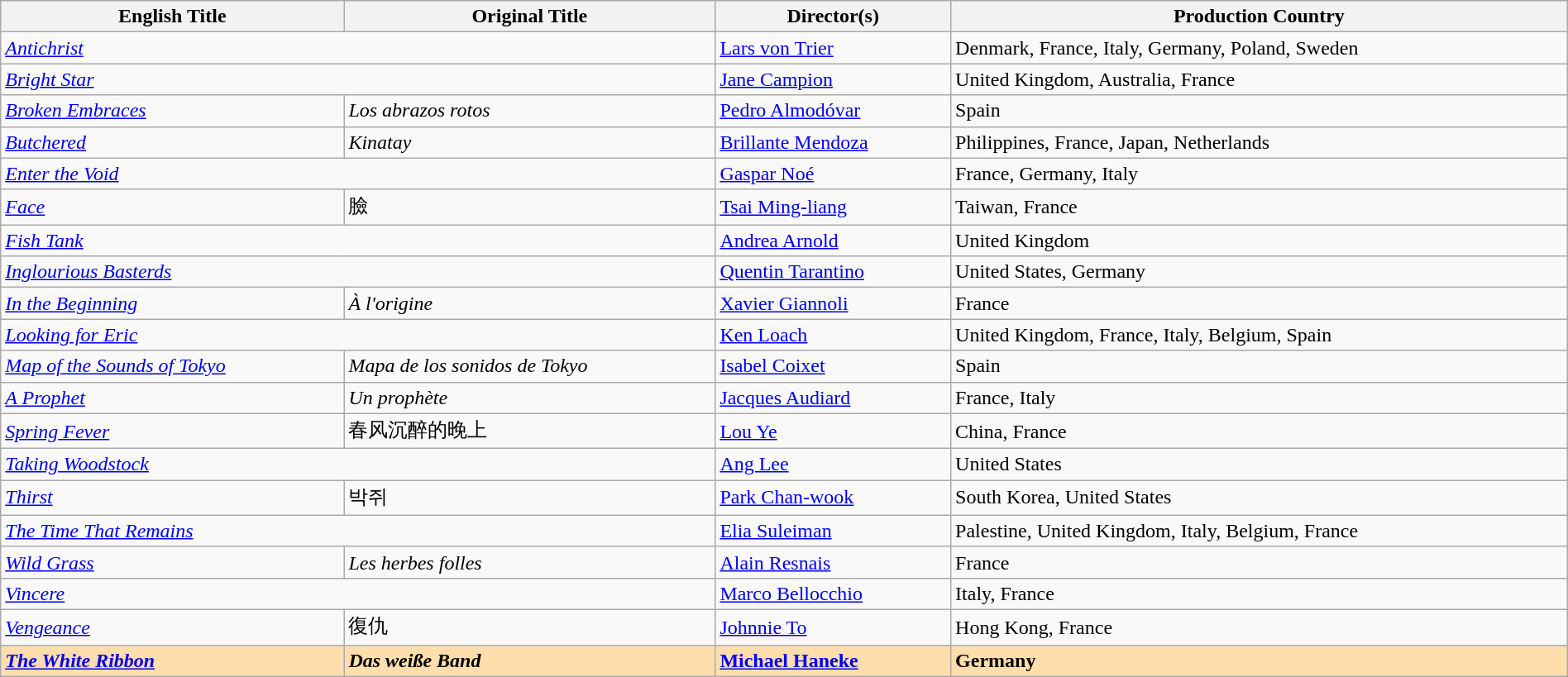<table class="wikitable" width="100%" cellpadding="5">
<tr>
<th scope="col">English Title</th>
<th scope="col">Original Title</th>
<th scope="col">Director(s)</th>
<th scope="col">Production Country</th>
</tr>
<tr>
<td colspan="2"><em><a href='#'>Antichrist</a></em></td>
<td data-sort-value="von Trier"><a href='#'>Lars von Trier</a></td>
<td>Denmark, France, Italy, Germany, Poland, Sweden</td>
</tr>
<tr>
<td colspan="2"><em><a href='#'>Bright Star</a></em></td>
<td data-sort-value="Campion"><a href='#'>Jane Campion</a></td>
<td>United Kingdom, Australia, France</td>
</tr>
<tr>
<td><em><a href='#'>Broken Embraces</a></em></td>
<td data-sort-value="abrazos"><em>Los abrazos rotos</em></td>
<td data-sort-value="Almodóvar"><a href='#'>Pedro Almodóvar</a></td>
<td>Spain</td>
</tr>
<tr>
<td><em><a href='#'>Butchered</a></em></td>
<td><em>Kinatay</em></td>
<td data-sort-value="Mendoza"><a href='#'>Brillante Mendoza</a></td>
<td>Philippines, France, Japan, Netherlands</td>
</tr>
<tr>
<td colspan="2"><em><a href='#'>Enter the Void</a></em></td>
<td data-sort-value="Noe"><a href='#'>Gaspar Noé</a></td>
<td>France, Germany, Italy</td>
</tr>
<tr>
<td><em><a href='#'>Face</a></em></td>
<td>臉</td>
<td data-sort-value="Ming-liang"><a href='#'>Tsai Ming-liang</a></td>
<td>Taiwan, France</td>
</tr>
<tr>
<td colspan="2"><em><a href='#'>Fish Tank</a></em></td>
<td data-sort-value="Arnold"><a href='#'>Andrea Arnold</a></td>
<td>United Kingdom</td>
</tr>
<tr>
<td colspan="2"><em><a href='#'>Inglourious Basterds</a></em></td>
<td data-sort-value="Tarantino"><a href='#'>Quentin Tarantino</a></td>
<td>United States, Germany</td>
</tr>
<tr>
<td><em><a href='#'>In the Beginning</a></em></td>
<td data-sort-value="A l'origine"><em>À l'origine</em></td>
<td data-sort-value="Giannoli"><a href='#'>Xavier Giannoli</a></td>
<td>France</td>
</tr>
<tr>
<td colspan="2"><em><a href='#'>Looking for Eric</a></em></td>
<td data-sort-value="Loach"><a href='#'>Ken Loach</a></td>
<td>United Kingdom, France, Italy, Belgium, Spain</td>
</tr>
<tr>
<td><em><a href='#'>Map of the Sounds of Tokyo</a></em></td>
<td><em>Mapa de los sonidos de Tokyo</em></td>
<td data-sort-value="Coixet"><a href='#'>Isabel Coixet</a></td>
<td>Spain</td>
</tr>
<tr>
<td data-sort-value="Prophet"><em><a href='#'>A Prophet</a></em></td>
<td data-sort-value="prophete"><em>Un prophète</em></td>
<td data-sort-value="Audiard"><a href='#'>Jacques Audiard</a></td>
<td>France, Italy</td>
</tr>
<tr>
<td><em><a href='#'>Spring Fever</a></em></td>
<td data-sort-value="Chun feng">春风沉醉的晚上</td>
<td data-sort-value="Ye"><a href='#'>Lou Ye</a></td>
<td>China, France</td>
</tr>
<tr>
<td colspan="2"><em><a href='#'>Taking Woodstock</a></em></td>
<td data-sort-value="Lee"><a href='#'>Ang Lee</a></td>
<td>United States</td>
</tr>
<tr>
<td><em><a href='#'>Thirst</a></em></td>
<td data-sort-value="Bakjwi">박쥐</td>
<td data-sort-value="Chan-wook"><a href='#'>Park Chan-wook</a></td>
<td>South Korea, United States</td>
</tr>
<tr>
<td colspan="2" data-sort-value="Time That"><em><a href='#'>The Time That Remains</a></em></td>
<td data-sort-value="Suleiman"><a href='#'>Elia Suleiman</a></td>
<td>Palestine, United Kingdom, Italy, Belgium, France</td>
</tr>
<tr>
<td><em><a href='#'>Wild Grass</a></em></td>
<td data-sort-value="herbes folles"><em>Les herbes folles</em></td>
<td data-sort-value="Resnais"><a href='#'>Alain Resnais</a></td>
<td>France</td>
</tr>
<tr>
<td colspan="2"><em><a href='#'>Vincere</a></em></td>
<td data-sort-value="Bellocchio"><a href='#'>Marco Bellocchio</a></td>
<td>Italy, France</td>
</tr>
<tr>
<td><em><a href='#'>Vengeance</a></em></td>
<td data-sort-value="Fuk sau">復仇</td>
<td data-sort-value="To"><a href='#'>Johnnie To</a></td>
<td>Hong Kong, France</td>
</tr>
<tr style="background:#FFDEAD">
<td data-sort-value="White Ribbon"><strong><em><a href='#'>The White Ribbon</a></em></strong></td>
<td data-sort-value="weisse Band"><strong><em>Das weiße Band</em></strong></td>
<td data-sort-value="Haneke"><strong><a href='#'>Michael Haneke</a></strong></td>
<td><strong>Germany</strong></td>
</tr>
</table>
